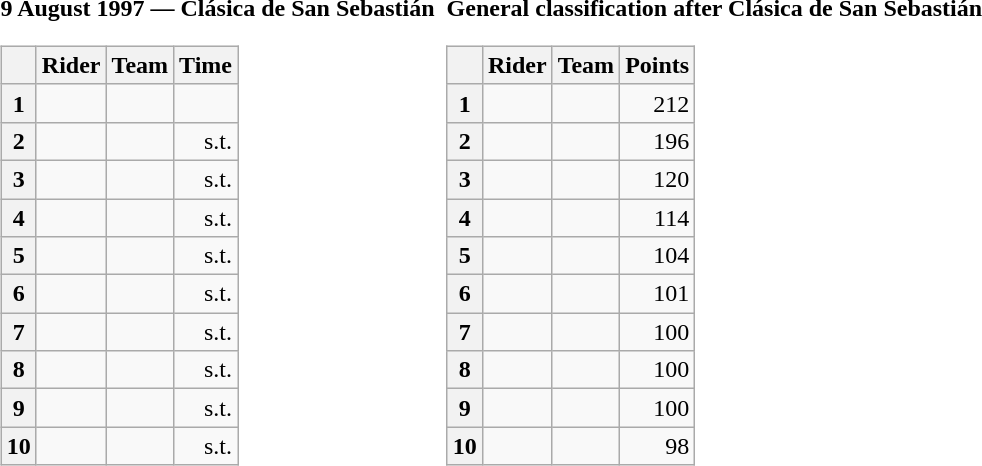<table>
<tr>
<td><strong>9 August 1997 — Clásica de San Sebastián </strong><br><table class="wikitable">
<tr>
<th></th>
<th>Rider</th>
<th>Team</th>
<th>Time</th>
</tr>
<tr>
<th>1</th>
<td></td>
<td></td>
<td align="right"></td>
</tr>
<tr>
<th>2</th>
<td></td>
<td></td>
<td align="right">s.t.</td>
</tr>
<tr>
<th>3</th>
<td></td>
<td></td>
<td align="right">s.t.</td>
</tr>
<tr>
<th>4</th>
<td></td>
<td></td>
<td align="right">s.t.</td>
</tr>
<tr>
<th>5</th>
<td></td>
<td></td>
<td align="right">s.t.</td>
</tr>
<tr>
<th>6</th>
<td></td>
<td></td>
<td align="right">s.t.</td>
</tr>
<tr>
<th>7</th>
<td></td>
<td></td>
<td align="right">s.t.</td>
</tr>
<tr>
<th>8</th>
<td></td>
<td></td>
<td align="right">s.t.</td>
</tr>
<tr>
<th>9</th>
<td></td>
<td></td>
<td align="right">s.t.</td>
</tr>
<tr>
<th>10</th>
<td></td>
<td></td>
<td align="right">s.t.</td>
</tr>
</table>
</td>
<td></td>
<td><strong>General classification after Clásica de San Sebastián</strong><br><table class="wikitable">
<tr>
<th></th>
<th>Rider</th>
<th>Team</th>
<th>Points</th>
</tr>
<tr>
<th>1</th>
<td> </td>
<td></td>
<td align="right">212</td>
</tr>
<tr>
<th>2</th>
<td></td>
<td></td>
<td align="right">196</td>
</tr>
<tr>
<th>3</th>
<td></td>
<td></td>
<td align="right">120</td>
</tr>
<tr>
<th>4</th>
<td></td>
<td></td>
<td align="right">114</td>
</tr>
<tr>
<th>5</th>
<td></td>
<td></td>
<td align="right">104</td>
</tr>
<tr>
<th>6</th>
<td></td>
<td></td>
<td align="right">101</td>
</tr>
<tr>
<th>7</th>
<td></td>
<td></td>
<td align="right">100</td>
</tr>
<tr>
<th>8</th>
<td></td>
<td></td>
<td align="right">100</td>
</tr>
<tr>
<th>9</th>
<td></td>
<td></td>
<td align="right">100</td>
</tr>
<tr>
<th>10</th>
<td></td>
<td></td>
<td align="right">98</td>
</tr>
</table>
</td>
</tr>
</table>
